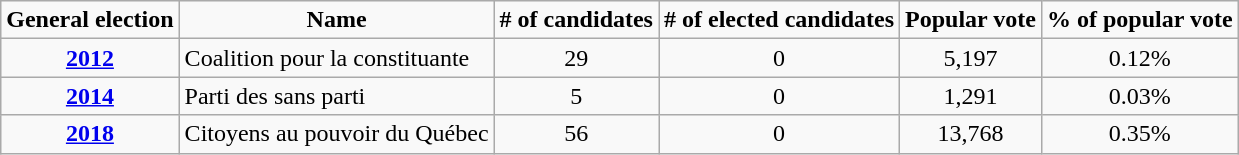<table class="wikitable">
<tr ---->
<td align="center"><strong>General election</strong></td>
<td align="center"><strong>Name</strong></td>
<td align="center"><strong># of candidates</strong></td>
<td align="center"><strong># of elected candidates</strong></td>
<td align="center"><strong>Popular vote</strong></td>
<td align="center"><strong>% of popular vote</strong></td>
</tr>
<tr ---->
<td align="center"><strong><a href='#'>2012</a></strong></td>
<td align="left">Coalition pour la constituante</td>
<td align="center">29</td>
<td align="center">0</td>
<td align="center">5,197</td>
<td align="center">0.12%</td>
</tr>
<tr ---->
<td align="center"><strong><a href='#'>2014</a></strong></td>
<td align="left">Parti des sans parti</td>
<td align="center">5</td>
<td align="center">0</td>
<td align="center">1,291</td>
<td align="center">0.03%</td>
</tr>
<tr ---->
<td align="center"><strong><a href='#'>2018</a></strong></td>
<td align="left">Citoyens au pouvoir du Québec</td>
<td align="center">56</td>
<td align="center">0</td>
<td align="center">13,768</td>
<td align="center">0.35%</td>
</tr>
</table>
